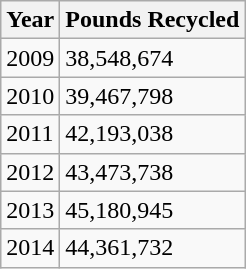<table class="wikitable">
<tr>
<th>Year</th>
<th>Pounds Recycled</th>
</tr>
<tr>
<td>2009</td>
<td>38,548,674</td>
</tr>
<tr>
<td>2010</td>
<td>39,467,798</td>
</tr>
<tr>
<td>2011</td>
<td>42,193,038</td>
</tr>
<tr>
<td>2012</td>
<td>43,473,738</td>
</tr>
<tr>
<td>2013</td>
<td>45,180,945</td>
</tr>
<tr>
<td>2014</td>
<td>44,361,732</td>
</tr>
</table>
